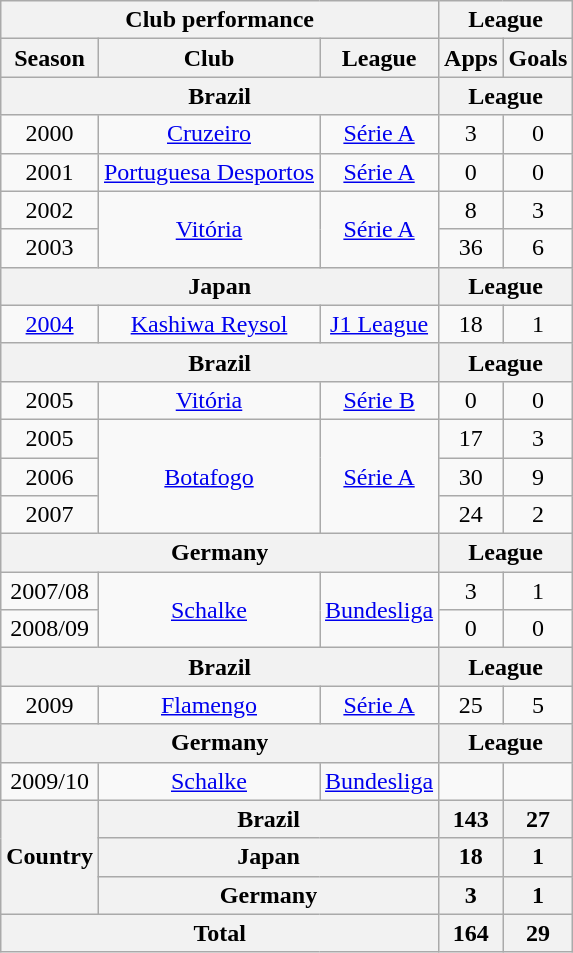<table class="wikitable" style="text-align:center;">
<tr>
<th colspan=3>Club performance</th>
<th colspan=2>League</th>
</tr>
<tr>
<th>Season</th>
<th>Club</th>
<th>League</th>
<th>Apps</th>
<th>Goals</th>
</tr>
<tr>
<th colspan=3>Brazil</th>
<th colspan=2>League</th>
</tr>
<tr>
<td>2000</td>
<td><a href='#'>Cruzeiro</a></td>
<td><a href='#'>Série A</a></td>
<td>3</td>
<td>0</td>
</tr>
<tr>
<td>2001</td>
<td><a href='#'>Portuguesa Desportos</a></td>
<td><a href='#'>Série A</a></td>
<td>0</td>
<td>0</td>
</tr>
<tr>
<td>2002</td>
<td rowspan="2"><a href='#'>Vitória</a></td>
<td rowspan="2"><a href='#'>Série A</a></td>
<td>8</td>
<td>3</td>
</tr>
<tr>
<td>2003</td>
<td>36</td>
<td>6</td>
</tr>
<tr>
<th colspan=3>Japan</th>
<th colspan=2>League</th>
</tr>
<tr>
<td><a href='#'>2004</a></td>
<td><a href='#'>Kashiwa Reysol</a></td>
<td><a href='#'>J1 League</a></td>
<td>18</td>
<td>1</td>
</tr>
<tr>
<th colspan=3>Brazil</th>
<th colspan=2>League</th>
</tr>
<tr>
<td>2005</td>
<td><a href='#'>Vitória</a></td>
<td><a href='#'>Série B</a></td>
<td>0</td>
<td>0</td>
</tr>
<tr>
<td>2005</td>
<td rowspan="3"><a href='#'>Botafogo</a></td>
<td rowspan="3"><a href='#'>Série A</a></td>
<td>17</td>
<td>3</td>
</tr>
<tr>
<td>2006</td>
<td>30</td>
<td>9</td>
</tr>
<tr>
<td>2007</td>
<td>24</td>
<td>2</td>
</tr>
<tr>
<th colspan=3>Germany</th>
<th colspan=2>League</th>
</tr>
<tr>
<td>2007/08</td>
<td rowspan="2"><a href='#'>Schalke</a></td>
<td rowspan="2"><a href='#'>Bundesliga</a></td>
<td>3</td>
<td>1</td>
</tr>
<tr>
<td>2008/09</td>
<td>0</td>
<td>0</td>
</tr>
<tr>
<th colspan=3>Brazil</th>
<th colspan=2>League</th>
</tr>
<tr>
<td>2009</td>
<td><a href='#'>Flamengo</a></td>
<td><a href='#'>Série A</a></td>
<td>25</td>
<td>5</td>
</tr>
<tr>
<th colspan=3>Germany</th>
<th colspan=2>League</th>
</tr>
<tr>
<td>2009/10</td>
<td><a href='#'>Schalke</a></td>
<td><a href='#'>Bundesliga</a></td>
<td></td>
<td></td>
</tr>
<tr>
<th rowspan=3>Country</th>
<th colspan=2>Brazil</th>
<th>143</th>
<th>27</th>
</tr>
<tr>
<th colspan=2>Japan</th>
<th>18</th>
<th>1</th>
</tr>
<tr>
<th colspan=2>Germany</th>
<th>3</th>
<th>1</th>
</tr>
<tr>
<th colspan=3>Total</th>
<th>164</th>
<th>29</th>
</tr>
</table>
